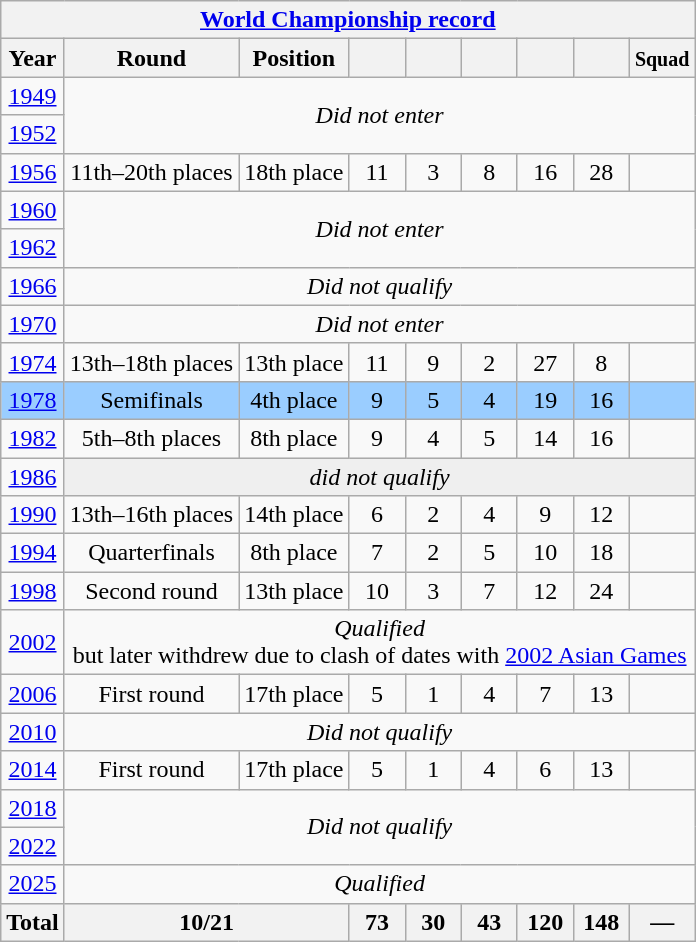<table class="wikitable" style="text-align: center;">
<tr>
<th colspan=9><a href='#'>World Championship record</a></th>
</tr>
<tr>
<th>Year</th>
<th>Round</th>
<th>Position</th>
<th width=30></th>
<th width=30></th>
<th width=30></th>
<th width=30></th>
<th width=30></th>
<th><small>Squad</small></th>
</tr>
<tr>
<td> <a href='#'>1949</a></td>
<td colspan=8 rowspan=2><em>Did not enter</em></td>
</tr>
<tr>
<td> <a href='#'>1952</a></td>
</tr>
<tr>
<td> <a href='#'>1956</a></td>
<td>11th–20th places</td>
<td>18th place</td>
<td>11</td>
<td>3</td>
<td>8</td>
<td>16</td>
<td>28</td>
<td></td>
</tr>
<tr>
<td> <a href='#'>1960</a></td>
<td colspan=8 rowspan=2><em>Did not enter</em></td>
</tr>
<tr>
<td> <a href='#'>1962</a></td>
</tr>
<tr>
<td> <a href='#'>1966</a></td>
<td colspan=8><em>Did not qualify</em></td>
</tr>
<tr>
<td> <a href='#'>1970</a></td>
<td colspan=8><em>Did not enter</em></td>
</tr>
<tr>
<td> <a href='#'>1974</a></td>
<td>13th–18th places</td>
<td>13th place</td>
<td>11</td>
<td>9</td>
<td>2</td>
<td>27</td>
<td>8</td>
<td></td>
</tr>
<tr bgcolor=#9acdff>
<td> <a href='#'>1978</a></td>
<td>Semifinals</td>
<td>4th place</td>
<td>9</td>
<td>5</td>
<td>4</td>
<td>19</td>
<td>16</td>
<td></td>
</tr>
<tr>
<td> <a href='#'>1982</a></td>
<td>5th–8th places</td>
<td>8th place</td>
<td>9</td>
<td>4</td>
<td>5</td>
<td>14</td>
<td>16</td>
<td></td>
</tr>
<tr>
<td> <a href='#'>1986</a></td>
<td colspan=8 bgcolor=#efefef><em>did not qualify</em></td>
</tr>
<tr>
<td> <a href='#'>1990</a></td>
<td>13th–16th places</td>
<td>14th place</td>
<td>6</td>
<td>2</td>
<td>4</td>
<td>9</td>
<td>12</td>
<td></td>
</tr>
<tr>
<td> <a href='#'>1994</a></td>
<td>Quarterfinals</td>
<td>8th place</td>
<td>7</td>
<td>2</td>
<td>5</td>
<td>10</td>
<td>18</td>
<td></td>
</tr>
<tr>
<td> <a href='#'>1998</a></td>
<td>Second round</td>
<td>13th place</td>
<td>10</td>
<td>3</td>
<td>7</td>
<td>12</td>
<td>24</td>
<td></td>
</tr>
<tr>
<td> <a href='#'>2002</a></td>
<td colspan=8><em>Qualified</em><br>but later withdrew due to clash of dates with <a href='#'>2002 Asian Games</a></td>
</tr>
<tr>
<td> <a href='#'>2006</a></td>
<td>First round</td>
<td>17th place</td>
<td>5</td>
<td>1</td>
<td>4</td>
<td>7</td>
<td>13</td>
<td></td>
</tr>
<tr>
<td> <a href='#'>2010</a></td>
<td colspan=8><em>Did not qualify</em></td>
</tr>
<tr>
<td> <a href='#'>2014</a></td>
<td>First round</td>
<td>17th place</td>
<td>5</td>
<td>1</td>
<td>4</td>
<td>6</td>
<td>13</td>
<td></td>
</tr>
<tr>
<td>  <a href='#'>2018</a></td>
<td colspan=8 rowspan=2><em>Did not qualify</em></td>
</tr>
<tr>
<td>  <a href='#'>2022</a></td>
</tr>
<tr>
<td> <a href='#'>2025</a></td>
<td colspan=8><em>Qualified</em></td>
</tr>
<tr>
<th>Total</th>
<th colspan=2>10/21</th>
<th>73</th>
<th>30</th>
<th>43</th>
<th>120</th>
<th>148</th>
<th>—</th>
</tr>
</table>
